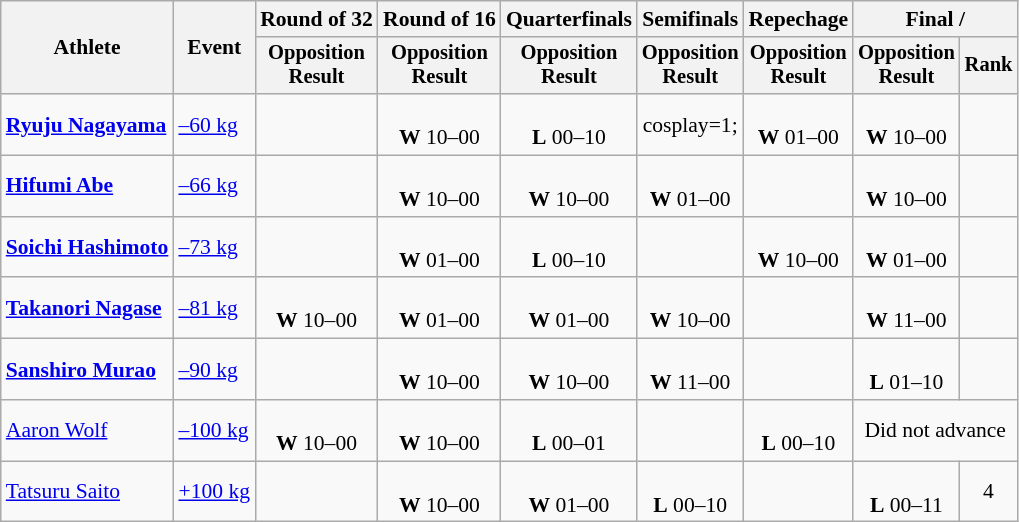<table class=wikitable style=font-size:90%;>
<tr>
<th rowspan=2>Athlete</th>
<th rowspan=2>Event</th>
<th>Round of 32</th>
<th>Round of 16</th>
<th>Quarterfinals</th>
<th>Semifinals</th>
<th>Repechage</th>
<th colspan=2>Final / </th>
</tr>
<tr style=font-size:95%>
<th>Opposition<br>Result</th>
<th>Opposition<br>Result</th>
<th>Opposition<br>Result</th>
<th>Opposition<br>Result</th>
<th>Opposition<br>Result</th>
<th>Opposition<br>Result</th>
<th>Rank</th>
</tr>
<tr align=center>
<td align=left><strong><a href='#'>Ryuju Nagayama</a></strong></td>
<td align=left><a href='#'>–60 kg</a></td>
<td></td>
<td><br><strong>W</strong> 10–00</td>
<td><br><strong>L</strong> 00–10</td>
<td>cosplay=1;</td>
<td><br><strong>W</strong> 01–00</td>
<td><br><strong>W</strong> 10–00</td>
<td></td>
</tr>
<tr align=center>
<td align=left><strong><a href='#'>Hifumi Abe</a></strong></td>
<td align=left><a href='#'>–66 kg</a></td>
<td></td>
<td><br><strong>W</strong> 10–00</td>
<td><br><strong>W</strong> 10–00</td>
<td><br><strong>W</strong> 01–00</td>
<td></td>
<td><br><strong>W</strong> 10–00</td>
<td></td>
</tr>
<tr align=center>
<td align=left><strong><a href='#'>Soichi Hashimoto</a></strong></td>
<td align=left><a href='#'>–73 kg</a></td>
<td></td>
<td><br><strong>W</strong> 01–00</td>
<td><br><strong>L</strong> 00–10</td>
<td></td>
<td><br><strong>W</strong> 10–00</td>
<td><br><strong>W</strong> 01–00</td>
<td></td>
</tr>
<tr align=center>
<td align=left><strong><a href='#'>Takanori Nagase</a></strong></td>
<td align=left><a href='#'>–81 kg</a></td>
<td><br><strong>W</strong> 10–00</td>
<td><br><strong>W</strong> 01–00</td>
<td><br><strong>W</strong> 01–00</td>
<td><br><strong>W</strong> 10–00</td>
<td></td>
<td><br><strong>W</strong> 11–00</td>
<td></td>
</tr>
<tr align=center>
<td align=left><strong><a href='#'>Sanshiro Murao</a></strong></td>
<td align=left><a href='#'>–90 kg</a></td>
<td></td>
<td><br><strong>W</strong> 10–00</td>
<td><br><strong>W</strong> 10–00</td>
<td><br><strong>W</strong> 11–00</td>
<td></td>
<td><br><strong>L</strong> 01–10</td>
<td></td>
</tr>
<tr align=center>
<td align=left><a href='#'>Aaron Wolf</a></td>
<td align=left><a href='#'>–100 kg</a></td>
<td><br><strong>W</strong> 10–00</td>
<td><br><strong>W</strong> 10–00</td>
<td><br><strong>L</strong> 00–01</td>
<td></td>
<td><br><strong>L</strong> 00–10</td>
<td colspan="2">Did not advance</td>
</tr>
<tr align=center>
<td align=left><a href='#'>Tatsuru Saito</a></td>
<td align=left><a href='#'>+100 kg</a></td>
<td></td>
<td><br><strong>W</strong> 10–00</td>
<td><br><strong>W</strong> 01–00</td>
<td><br><strong>L</strong> 00–10</td>
<td></td>
<td><br><strong>L</strong> 00–11</td>
<td>4</td>
</tr>
</table>
